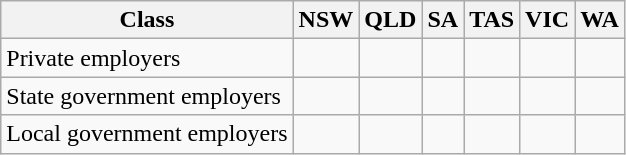<table class="wikitable">
<tr>
<th>Class</th>
<th>NSW</th>
<th>QLD</th>
<th>SA</th>
<th>TAS</th>
<th>VIC</th>
<th>WA</th>
</tr>
<tr>
<td>Private employers</td>
<td></td>
<td></td>
<td></td>
<td></td>
<td></td>
<td></td>
</tr>
<tr>
<td>State government employers</td>
<td></td>
<td></td>
<td></td>
<td></td>
<td></td>
<td></td>
</tr>
<tr>
<td>Local government employers</td>
<td></td>
<td></td>
<td></td>
<td></td>
<td></td>
<td></td>
</tr>
</table>
